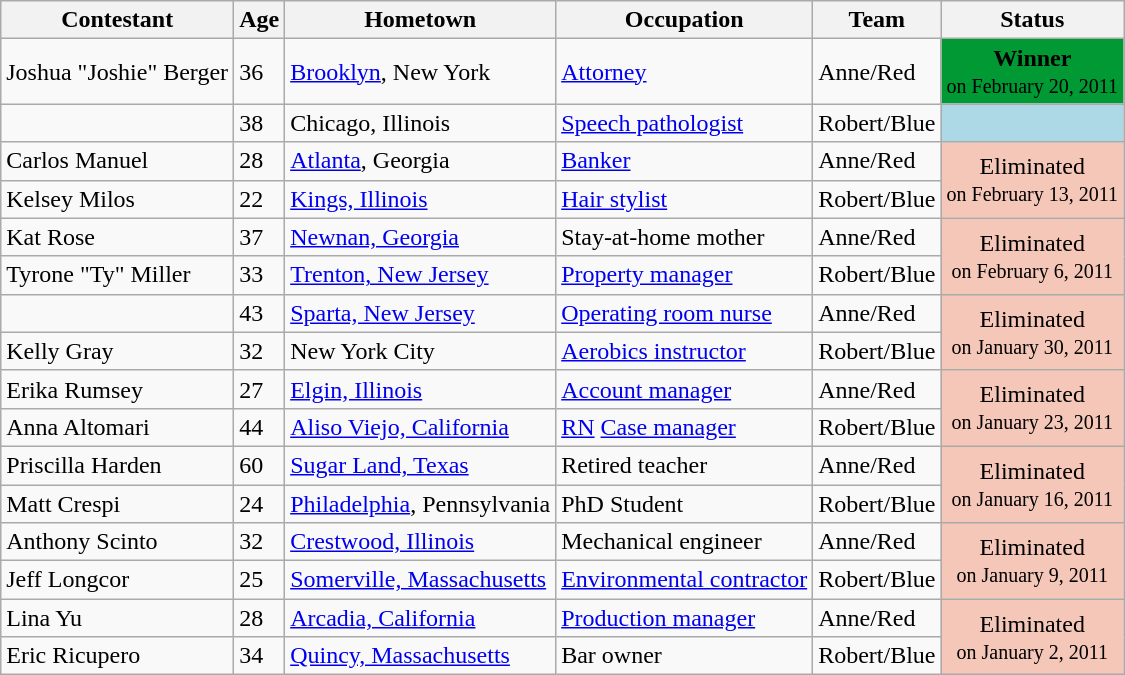<table class="wikitable"  style="border-collapse:collapse;">
<tr>
<th>Contestant</th>
<th>Age</th>
<th>Hometown</th>
<th>Occupation</th>
<th>Team</th>
<th>Status</th>
</tr>
<tr>
<td>Joshua "Joshie" Berger</td>
<td>36</td>
<td><a href='#'>Brooklyn</a>, New York</td>
<td><a href='#'>Attorney</a></td>
<td>Anne/Red</td>
<td style="background:#093; text-align:center;"><span><strong>Winner</strong><br><small>on February 20, 2011</small></span></td>
</tr>
<tr>
<td></td>
<td>38</td>
<td>Chicago, Illinois</td>
<td><a href='#'>Speech pathologist</a></td>
<td>Robert/Blue</td>
<td style="background:lightblue; text-align:center;"></td>
</tr>
<tr>
<td>Carlos Manuel</td>
<td>28</td>
<td><a href='#'>Atlanta</a>, Georgia</td>
<td><a href='#'>Banker</a></td>
<td>Anne/Red</td>
<td rowspan=2 style="background:#f4c7b8; text-align:center;">Eliminated<br><small>on February 13, 2011</small></td>
</tr>
<tr>
<td>Kelsey Milos</td>
<td>22</td>
<td><a href='#'>Kings, Illinois</a></td>
<td><a href='#'>Hair stylist</a></td>
<td>Robert/Blue</td>
</tr>
<tr>
<td>Kat Rose</td>
<td>37</td>
<td><a href='#'>Newnan, Georgia</a></td>
<td>Stay-at-home mother</td>
<td>Anne/Red</td>
<td rowspan=2 style="background:#f4c7b8; text-align:center;">Eliminated<br><small>on February 6, 2011</small></td>
</tr>
<tr>
<td>Tyrone "Ty" Miller</td>
<td>33</td>
<td><a href='#'>Trenton, New Jersey</a></td>
<td><a href='#'>Property manager</a></td>
<td>Robert/Blue</td>
</tr>
<tr>
<td></td>
<td>43</td>
<td><a href='#'>Sparta, New Jersey</a></td>
<td><a href='#'>Operating room nurse</a></td>
<td>Anne/Red</td>
<td rowspan=2 style="background:#f4c7b8; text-align:center;">Eliminated<br><small>on January 30, 2011</small></td>
</tr>
<tr>
<td>Kelly Gray</td>
<td>32</td>
<td>New York City</td>
<td><a href='#'>Aerobics instructor</a></td>
<td>Robert/Blue</td>
</tr>
<tr>
<td>Erika Rumsey</td>
<td>27</td>
<td><a href='#'>Elgin, Illinois</a></td>
<td><a href='#'>Account manager</a></td>
<td>Anne/Red</td>
<td rowspan=2 style="background:#f4c7b8; text-align:center;">Eliminated<br><small>on January 23, 2011</small></td>
</tr>
<tr>
<td>Anna Altomari</td>
<td>44</td>
<td><a href='#'>Aliso Viejo, California</a></td>
<td><a href='#'>RN</a> <a href='#'>Case manager</a></td>
<td>Robert/Blue</td>
</tr>
<tr>
<td>Priscilla Harden</td>
<td>60</td>
<td><a href='#'>Sugar Land, Texas</a></td>
<td>Retired teacher</td>
<td>Anne/Red</td>
<td rowspan=2 style="background:#f4c7b8; text-align:center;">Eliminated<br><small>on January 16, 2011</small></td>
</tr>
<tr>
<td>Matt Crespi</td>
<td>24</td>
<td><a href='#'>Philadelphia</a>, Pennsylvania</td>
<td>PhD Student</td>
<td>Robert/Blue</td>
</tr>
<tr>
<td>Anthony Scinto</td>
<td>32</td>
<td><a href='#'>Crestwood, Illinois</a></td>
<td>Mechanical engineer</td>
<td>Anne/Red</td>
<td rowspan=2 style="background:#f4c7b8; text-align:center;">Eliminated<br><small>on January 9, 2011</small></td>
</tr>
<tr>
<td>Jeff Longcor</td>
<td>25</td>
<td><a href='#'>Somerville, Massachusetts</a></td>
<td><a href='#'>Environmental contractor</a></td>
<td>Robert/Blue</td>
</tr>
<tr>
<td>Lina Yu</td>
<td>28</td>
<td><a href='#'>Arcadia, California</a></td>
<td><a href='#'>Production manager</a></td>
<td>Anne/Red</td>
<td rowspan=2 style="background:#f4c7b8; text-align:center;">Eliminated<br><small>on January 2, 2011</small></td>
</tr>
<tr>
<td>Eric Ricupero</td>
<td>34</td>
<td><a href='#'>Quincy, Massachusetts</a></td>
<td>Bar owner</td>
<td>Robert/Blue</td>
</tr>
</table>
